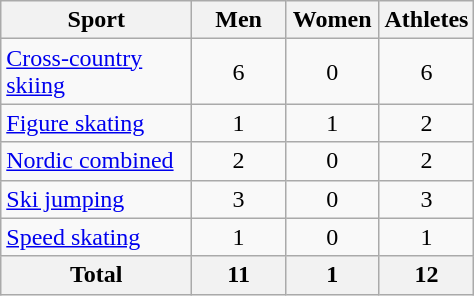<table class="wikitable sortable" style="text-align:center;">
<tr>
<th width=120>Sport</th>
<th width=55>Men</th>
<th width=55>Women</th>
<th width="55">Athletes</th>
</tr>
<tr>
<td align=left><a href='#'>Cross-country skiing</a></td>
<td>6</td>
<td>0</td>
<td>6</td>
</tr>
<tr>
<td align=left><a href='#'>Figure skating</a></td>
<td>1</td>
<td>1</td>
<td>2</td>
</tr>
<tr>
<td align=left><a href='#'>Nordic combined</a></td>
<td>2</td>
<td>0</td>
<td>2</td>
</tr>
<tr>
<td align=left><a href='#'>Ski jumping</a></td>
<td>3</td>
<td>0</td>
<td>3</td>
</tr>
<tr>
<td align=left><a href='#'>Speed skating</a></td>
<td>1</td>
<td>0</td>
<td>1</td>
</tr>
<tr>
<th>Total</th>
<th>11</th>
<th>1</th>
<th>12</th>
</tr>
</table>
